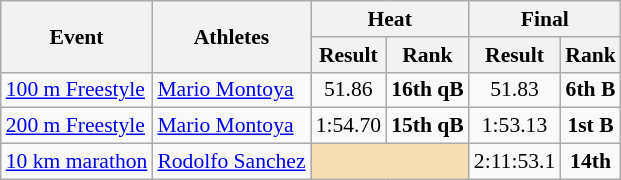<table class="wikitable" border="1" style="font-size:90%">
<tr>
<th rowspan=2>Event</th>
<th rowspan=2>Athletes</th>
<th colspan=2>Heat</th>
<th colspan=2>Final</th>
</tr>
<tr>
<th>Result</th>
<th>Rank</th>
<th>Result</th>
<th>Rank</th>
</tr>
<tr>
<td><a href='#'>100 m Freestyle</a></td>
<td><a href='#'>Mario Montoya</a></td>
<td align=center>51.86</td>
<td align=center><strong>16th qB</strong></td>
<td align=center>51.83</td>
<td align=center><strong>6th B</strong></td>
</tr>
<tr>
<td><a href='#'>200 m Freestyle</a></td>
<td><a href='#'>Mario Montoya</a></td>
<td align=center>1:54.70</td>
<td align=center><strong>15th qB</strong></td>
<td align=center>1:53.13</td>
<td align=center><strong>1st B</strong></td>
</tr>
<tr>
<td><a href='#'>10 km marathon</a></td>
<td><a href='#'>Rodolfo Sanchez</a></td>
<td align=center colspan=2 bgcolor=wheat></td>
<td align=center>2:11:53.1</td>
<td align=center><strong>14th</strong></td>
</tr>
</table>
